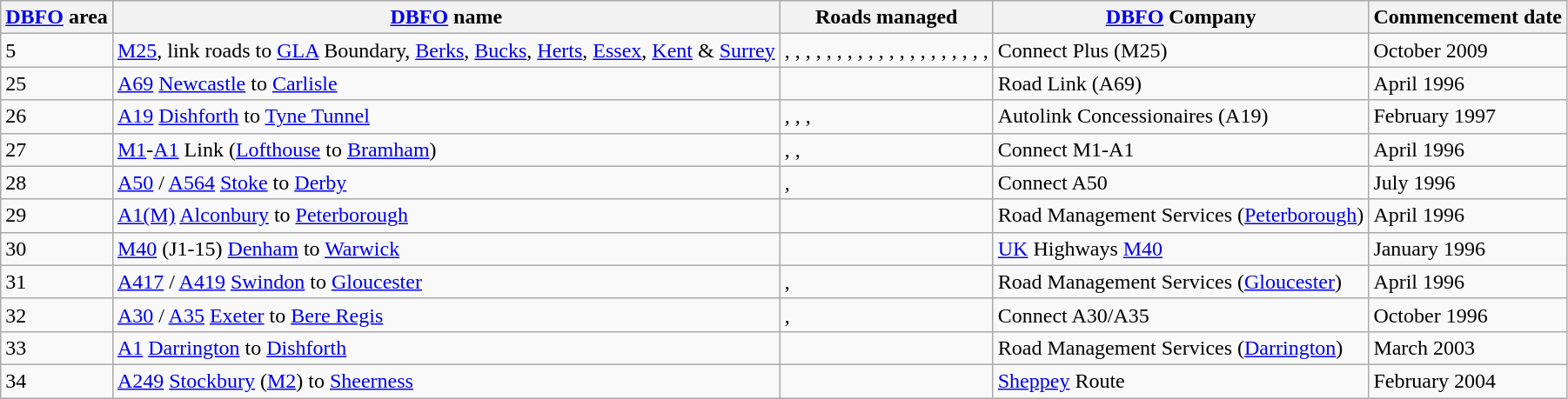<table class="wikitable">
<tr>
<th><a href='#'>DBFO</a> area</th>
<th><a href='#'>DBFO</a> name</th>
<th>Roads managed</th>
<th><a href='#'>DBFO</a> Company</th>
<th>Commencement date</th>
</tr>
<tr>
<td>5</td>
<td><a href='#'>M25</a>, link roads to <a href='#'>GLA</a> Boundary, <a href='#'>Berks</a>, <a href='#'>Bucks</a>, <a href='#'>Herts</a>, <a href='#'>Essex</a>, <a href='#'>Kent</a> & <a href='#'>Surrey</a></td>
<td>, , , , , , , , , , , , , , , , , , , , </td>
<td>Connect Plus (M25)</td>
<td>October 2009</td>
</tr>
<tr>
<td>25</td>
<td><a href='#'>A69</a> <a href='#'>Newcastle</a> to <a href='#'>Carlisle</a></td>
<td></td>
<td>Road Link (A69)</td>
<td>April 1996</td>
</tr>
<tr>
<td>26</td>
<td><a href='#'>A19</a> <a href='#'>Dishforth</a> to <a href='#'>Tyne Tunnel</a></td>
<td>, , , </td>
<td>Autolink Concessionaires (A19)</td>
<td>February 1997</td>
</tr>
<tr>
<td>27</td>
<td><a href='#'>M1</a>-<a href='#'>A1</a> Link (<a href='#'>Lofthouse</a> to <a href='#'>Bramham</a>)</td>
<td>, , </td>
<td>Connect M1-A1</td>
<td>April 1996</td>
</tr>
<tr>
<td>28</td>
<td><a href='#'>A50</a> / <a href='#'>A564</a> <a href='#'>Stoke</a> to <a href='#'>Derby</a></td>
<td>, </td>
<td>Connect A50</td>
<td>July 1996</td>
</tr>
<tr>
<td>29</td>
<td><a href='#'>A1(M)</a> <a href='#'>Alconbury</a> to <a href='#'>Peterborough</a></td>
<td></td>
<td>Road Management Services (<a href='#'>Peterborough</a>)</td>
<td>April 1996</td>
</tr>
<tr>
<td>30</td>
<td><a href='#'>M40</a> (J1-15) <a href='#'>Denham</a> to <a href='#'>Warwick</a></td>
<td></td>
<td><a href='#'>UK</a> Highways <a href='#'>M40</a></td>
<td>January 1996</td>
</tr>
<tr>
<td>31</td>
<td><a href='#'>A417</a> / <a href='#'>A419</a> <a href='#'>Swindon</a> to <a href='#'>Gloucester</a></td>
<td>, </td>
<td>Road Management Services (<a href='#'>Gloucester</a>)</td>
<td>April 1996</td>
</tr>
<tr>
<td>32</td>
<td><a href='#'>A30</a> / <a href='#'>A35</a> <a href='#'>Exeter</a> to <a href='#'>Bere Regis</a></td>
<td>, </td>
<td>Connect A30/A35</td>
<td>October 1996</td>
</tr>
<tr>
<td>33</td>
<td><a href='#'>A1</a> <a href='#'>Darrington</a> to <a href='#'>Dishforth</a></td>
<td></td>
<td>Road Management Services (<a href='#'>Darrington</a>)</td>
<td>March 2003</td>
</tr>
<tr>
<td>34</td>
<td><a href='#'>A249</a> <a href='#'>Stockbury</a> (<a href='#'>M2</a>) to <a href='#'>Sheerness</a></td>
<td></td>
<td><a href='#'>Sheppey</a> Route</td>
<td>February 2004</td>
</tr>
</table>
